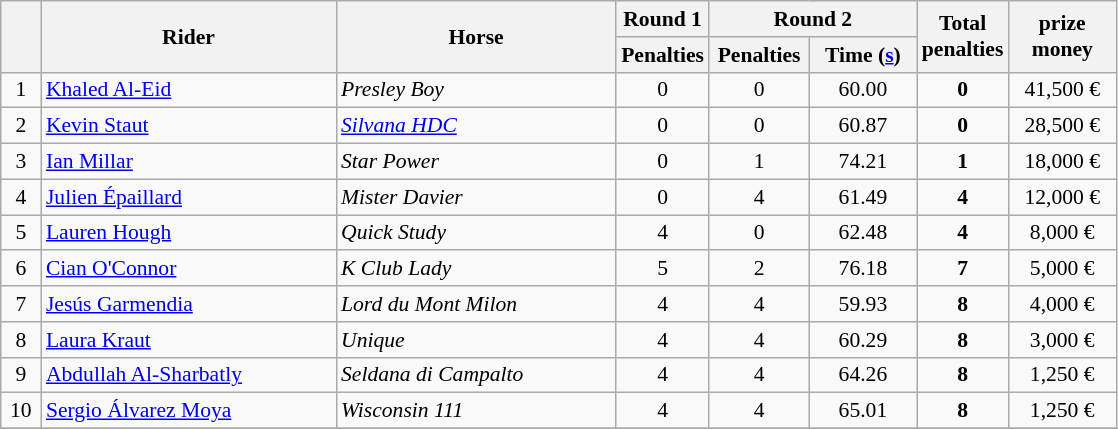<table class="wikitable" style="font-size: 90%; text-align:center">
<tr>
<th rowspan=2 width=20></th>
<th rowspan=2 width=190>Rider</th>
<th rowspan=2 width=180>Horse</th>
<th>Round 1</th>
<th colspan=2>Round 2</th>
<th rowspan=2>Total<br>penalties</th>
<th rowspan=2 width=65>prize<br>money</th>
</tr>
<tr>
<th width=50>Penalties</th>
<th width=60>Penalties</th>
<th width=65>Time (<a href='#'>s</a>)</th>
</tr>
<tr>
<td>1</td>
<td align=left> <a href='#'>Khaled Al-Eid</a></td>
<td align=left><em>Presley Boy</em></td>
<td>0</td>
<td>0</td>
<td>60.00</td>
<td><strong>0</strong></td>
<td>41,500 €</td>
</tr>
<tr>
<td>2</td>
<td align=left> <a href='#'>Kevin Staut</a></td>
<td align=left><em><a href='#'>Silvana HDC</a></em></td>
<td>0</td>
<td>0</td>
<td>60.87</td>
<td><strong>0</strong></td>
<td>28,500 €</td>
</tr>
<tr>
<td>3</td>
<td align=left> <a href='#'>Ian Millar</a></td>
<td align=left><em>Star Power</em></td>
<td>0</td>
<td>1</td>
<td>74.21</td>
<td><strong>1</strong></td>
<td>18,000 €</td>
</tr>
<tr>
<td>4</td>
<td align=left> <a href='#'>Julien Épaillard</a></td>
<td align=left><em>Mister Davier</em></td>
<td>0</td>
<td>4</td>
<td>61.49</td>
<td><strong>4</strong></td>
<td>12,000 €</td>
</tr>
<tr>
<td>5</td>
<td align=left> <a href='#'>Lauren Hough</a></td>
<td align=left><em>Quick Study</em></td>
<td>4</td>
<td>0</td>
<td>62.48</td>
<td><strong>4</strong></td>
<td>8,000 €</td>
</tr>
<tr>
<td>6</td>
<td align=left> <a href='#'>Cian O'Connor</a></td>
<td align=left><em>K Club Lady</em></td>
<td>5</td>
<td>2</td>
<td>76.18</td>
<td><strong>7</strong></td>
<td>5,000 €</td>
</tr>
<tr>
<td>7</td>
<td align=left> <a href='#'>Jesús Garmendia</a></td>
<td align=left><em>Lord du Mont Milon</em></td>
<td>4</td>
<td>4</td>
<td>59.93</td>
<td><strong>8</strong></td>
<td>4,000 €</td>
</tr>
<tr>
<td>8</td>
<td align=left> <a href='#'>Laura Kraut</a></td>
<td align=left><em>Unique</em></td>
<td>4</td>
<td>4</td>
<td>60.29</td>
<td><strong>8</strong></td>
<td>3,000 €</td>
</tr>
<tr>
<td>9</td>
<td align=left> <a href='#'>Abdullah Al-Sharbatly</a></td>
<td align=left><em>Seldana di Campalto</em></td>
<td>4</td>
<td>4</td>
<td>64.26</td>
<td><strong>8</strong></td>
<td>1,250 €</td>
</tr>
<tr>
<td>10</td>
<td align=left> <a href='#'>Sergio Álvarez Moya</a></td>
<td align=left><em>Wisconsin 111</em></td>
<td>4</td>
<td>4</td>
<td>65.01</td>
<td><strong>8</strong></td>
<td>1,250 €</td>
</tr>
<tr>
</tr>
</table>
